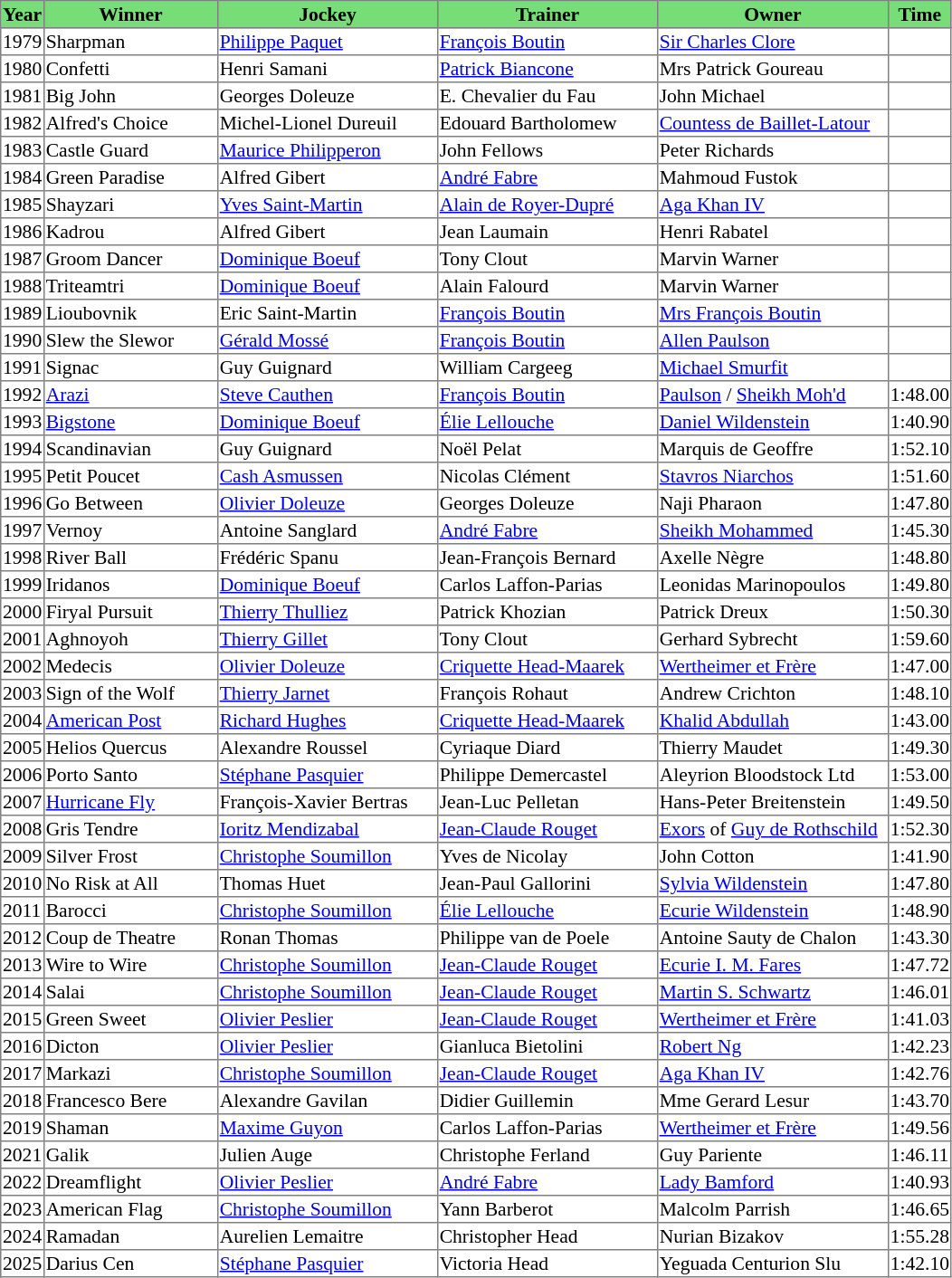<table class = "sortable" | border="1" style="border-collapse: collapse; font-size:90%">
<tr bgcolor="#77dd77" align="center">
<th>Year</th>
<th>Winner</th>
<th>Jockey</th>
<th>Trainer</th>
<th>Owner</th>
<th>Time</th>
</tr>
<tr>
<td>1979</td>
<td width=125px>Sharpman</td>
<td width=159px><a href='#'>Philippe Paquet</a></td>
<td width=159px><a href='#'>François Boutin</a></td>
<td width=167px><a href='#'>Sir Charles Clore</a></td>
<td></td>
</tr>
<tr>
<td>1980</td>
<td>Confetti</td>
<td>Henri Samani</td>
<td><a href='#'>Patrick Biancone</a></td>
<td>Mrs Patrick Goureau</td>
<td></td>
</tr>
<tr>
<td>1981</td>
<td>Big John</td>
<td>Georges Doleuze</td>
<td>E. Chevalier du Fau </td>
<td>John Michael</td>
<td></td>
</tr>
<tr>
<td>1982</td>
<td>Alfred's Choice</td>
<td>Michel-Lionel Dureuil</td>
<td>Edouard Bartholomew</td>
<td><span><a href='#'>Countess de Baillet-Latour</a></span></td>
<td></td>
</tr>
<tr>
<td>1983</td>
<td>Castle Guard</td>
<td><a href='#'>Maurice Philipperon</a></td>
<td>John Fellows</td>
<td>Peter Richards</td>
<td></td>
</tr>
<tr>
<td>1984</td>
<td>Green Paradise</td>
<td>Alfred Gibert</td>
<td><a href='#'>André Fabre</a></td>
<td>Mahmoud Fustok</td>
<td></td>
</tr>
<tr>
<td>1985</td>
<td>Shayzari</td>
<td><a href='#'>Yves Saint-Martin</a></td>
<td><a href='#'>Alain de Royer-Dupré</a></td>
<td><a href='#'>Aga Khan IV</a></td>
<td></td>
</tr>
<tr>
<td>1986</td>
<td>Kadrou</td>
<td>Alfred Gibert</td>
<td>Jean Laumain</td>
<td>Henri Rabatel</td>
<td></td>
</tr>
<tr>
<td>1987</td>
<td>Groom Dancer</td>
<td><a href='#'>Dominique Boeuf</a></td>
<td>Tony Clout</td>
<td>Marvin Warner</td>
<td></td>
</tr>
<tr>
<td>1988</td>
<td>Triteamtri</td>
<td><a href='#'>Dominique Boeuf</a></td>
<td>Alain Falourd</td>
<td>Marvin Warner</td>
<td></td>
</tr>
<tr>
<td>1989</td>
<td>Lioubovnik</td>
<td>Eric Saint-Martin</td>
<td><a href='#'>François Boutin</a></td>
<td><a href='#'>Mrs François Boutin</a></td>
<td></td>
</tr>
<tr>
<td>1990</td>
<td>Slew the Slewor</td>
<td><a href='#'>Gérald Mossé</a></td>
<td><a href='#'>François Boutin</a></td>
<td><a href='#'>Allen Paulson</a></td>
<td></td>
</tr>
<tr>
<td>1991</td>
<td>Signac</td>
<td>Guy Guignard</td>
<td>William Cargeeg</td>
<td><a href='#'>Michael Smurfit</a></td>
<td></td>
</tr>
<tr>
<td>1992</td>
<td><a href='#'>Arazi</a></td>
<td><a href='#'>Steve Cauthen</a></td>
<td><a href='#'>François Boutin</a></td>
<td><a href='#'>Paulson</a> / <a href='#'>Sheikh Moh'd</a></td>
<td>1:48.00</td>
</tr>
<tr>
<td>1993</td>
<td><a href='#'>Bigstone</a></td>
<td><a href='#'>Dominique Boeuf</a></td>
<td><a href='#'>Élie Lellouche</a></td>
<td><a href='#'>Daniel Wildenstein</a></td>
<td>1:40.90</td>
</tr>
<tr>
<td>1994</td>
<td>Scandinavian</td>
<td>Guy Guignard</td>
<td>Noël Pelat</td>
<td>Marquis de Geoffre</td>
<td>1:52.10</td>
</tr>
<tr>
<td>1995</td>
<td>Petit Poucet</td>
<td><a href='#'>Cash Asmussen</a></td>
<td>Nicolas Clément</td>
<td><a href='#'>Stavros Niarchos</a></td>
<td>1:51.60</td>
</tr>
<tr>
<td>1996</td>
<td>Go Between</td>
<td><a href='#'>Olivier Doleuze</a></td>
<td>Georges Doleuze</td>
<td>Naji Pharaon</td>
<td>1:47.80</td>
</tr>
<tr>
<td>1997</td>
<td>Vernoy</td>
<td>Antoine Sanglard</td>
<td><a href='#'>André Fabre</a></td>
<td><a href='#'>Sheikh Mohammed</a></td>
<td>1:45.30</td>
</tr>
<tr>
<td>1998</td>
<td>River Ball</td>
<td>Frédéric Spanu</td>
<td>Jean-François Bernard</td>
<td>Axelle Nègre</td>
<td>1:48.80</td>
</tr>
<tr>
<td>1999</td>
<td>Iridanos</td>
<td><a href='#'>Dominique Boeuf</a></td>
<td>Carlos Laffon-Parias</td>
<td>Leonidas Marinopoulos</td>
<td>1:49.80</td>
</tr>
<tr>
<td>2000</td>
<td>Firyal Pursuit </td>
<td><a href='#'>Thierry Thulliez</a></td>
<td>Patrick Khozian</td>
<td>Patrick Dreux</td>
<td>1:50.30</td>
</tr>
<tr>
<td>2001</td>
<td>Aghnoyoh</td>
<td><a href='#'>Thierry Gillet</a></td>
<td>Tony Clout</td>
<td>Gerhard Sybrecht</td>
<td>1:59.60</td>
</tr>
<tr>
<td>2002</td>
<td>Medecis</td>
<td><a href='#'>Olivier Doleuze</a></td>
<td><a href='#'>Criquette Head-Maarek</a></td>
<td><a href='#'>Wertheimer et Frère</a></td>
<td>1:47.00</td>
</tr>
<tr>
<td>2003</td>
<td>Sign of the Wolf</td>
<td><a href='#'>Thierry Jarnet</a></td>
<td>François Rohaut</td>
<td>Andrew Crichton</td>
<td>1:48.10</td>
</tr>
<tr>
<td>2004</td>
<td><a href='#'>American Post</a></td>
<td><a href='#'>Richard Hughes</a></td>
<td><a href='#'>Criquette Head-Maarek</a></td>
<td><a href='#'>Khalid Abdullah</a></td>
<td>1:43.00</td>
</tr>
<tr>
<td>2005</td>
<td>Helios Quercus</td>
<td>Alexandre Roussel</td>
<td>Cyriaque Diard</td>
<td>Thierry Maudet</td>
<td>1:49.30</td>
</tr>
<tr>
<td>2006</td>
<td>Porto Santo</td>
<td><a href='#'>Stéphane Pasquier</a></td>
<td>Philippe Demercastel</td>
<td>Aleyrion Bloodstock Ltd</td>
<td>1:53.00</td>
</tr>
<tr>
<td>2007</td>
<td><a href='#'>Hurricane Fly</a></td>
<td>François-Xavier Bertras</td>
<td>Jean-Luc Pelletan</td>
<td>Hans-Peter Breitenstein</td>
<td>1:49.50</td>
</tr>
<tr>
<td>2008</td>
<td>Gris Tendre</td>
<td><a href='#'>Ioritz Mendizabal</a></td>
<td><a href='#'>Jean-Claude Rouget</a></td>
<td><span><a href='#'>Exors</a> of <a href='#'>Guy de Rothschild</a></span></td>
<td>1:52.30</td>
</tr>
<tr>
<td>2009</td>
<td>Silver Frost</td>
<td><a href='#'>Christophe Soumillon</a></td>
<td>Yves de Nicolay</td>
<td>John Cotton</td>
<td>1:41.90</td>
</tr>
<tr>
<td>2010</td>
<td>No Risk at All</td>
<td>Thomas Huet</td>
<td>Jean-Paul Gallorini</td>
<td><a href='#'>Sylvia Wildenstein</a></td>
<td>1:47.80</td>
</tr>
<tr>
<td>2011</td>
<td>Barocci</td>
<td><a href='#'>Christophe Soumillon</a></td>
<td><a href='#'>Élie Lellouche</a></td>
<td><a href='#'>Ecurie Wildenstein</a></td>
<td>1:48.90</td>
</tr>
<tr>
<td>2012</td>
<td>Coup de Theatre</td>
<td>Ronan Thomas</td>
<td>Philippe van de Poele</td>
<td>Antoine Sauty de Chalon</td>
<td>1:43.30</td>
</tr>
<tr>
<td>2013</td>
<td>Wire to Wire</td>
<td><a href='#'>Christophe Soumillon</a></td>
<td><a href='#'>Jean-Claude Rouget</a></td>
<td><a href='#'>Ecurie I. M. Fares</a></td>
<td>1:47.72</td>
</tr>
<tr>
<td>2014</td>
<td>Salai</td>
<td><a href='#'>Christophe Soumillon</a></td>
<td><a href='#'>Jean-Claude Rouget</a></td>
<td><a href='#'>Martin S. Schwartz</a></td>
<td>1:46.01</td>
</tr>
<tr>
<td>2015</td>
<td>Green Sweet</td>
<td><a href='#'>Olivier Peslier</a></td>
<td><a href='#'>Jean-Claude Rouget</a></td>
<td><a href='#'>Wertheimer et Frère</a></td>
<td>1:41.03</td>
</tr>
<tr>
<td>2016</td>
<td>Dicton</td>
<td><a href='#'>Olivier Peslier</a></td>
<td>Gianluca Bietolini</td>
<td><a href='#'>Robert Ng</a></td>
<td>1:42.23</td>
</tr>
<tr>
<td>2017</td>
<td>Markazi</td>
<td><a href='#'>Christophe Soumillon</a></td>
<td><a href='#'>Jean-Claude Rouget</a></td>
<td><a href='#'>Aga Khan IV</a></td>
<td>1:42.76</td>
</tr>
<tr>
<td>2018</td>
<td>Francesco Bere</td>
<td>Alexandre Gavilan</td>
<td>Didier Guillemin</td>
<td>Mme Gerard Lesur</td>
<td>1:43.70</td>
</tr>
<tr>
<td>2019</td>
<td>Shaman</td>
<td><a href='#'>Maxime Guyon</a></td>
<td>Carlos Laffon-Parias</td>
<td><a href='#'>Wertheimer et Frère</a></td>
<td>1:49.56</td>
</tr>
<tr>
<td>2021</td>
<td>Galik</td>
<td>Julien Auge</td>
<td>Christophe Ferland</td>
<td>Guy Pariente</td>
<td>1:46.11</td>
</tr>
<tr>
<td>2022</td>
<td>Dreamflight</td>
<td><a href='#'>Olivier Peslier</a></td>
<td><a href='#'>André Fabre</a></td>
<td><a href='#'>Lady Bamford</a></td>
<td>1:40.93</td>
</tr>
<tr>
<td>2023</td>
<td>American Flag</td>
<td><a href='#'>Christophe Soumillon</a></td>
<td>Yann Barberot</td>
<td>Malcolm Parrish</td>
<td>1:46.65</td>
</tr>
<tr>
<td>2024</td>
<td>Ramadan</td>
<td>Aurelien Lemaitre</td>
<td>Christopher Head</td>
<td>Nurian Bizakov</td>
<td>1:55.28</td>
</tr>
<tr>
<td>2025</td>
<td>Darius Cen</td>
<td><a href='#'>Stéphane Pasquier</a></td>
<td>Victoria Head</td>
<td>Yeguada Centurion Slu</td>
<td>1:42.10</td>
</tr>
</table>
